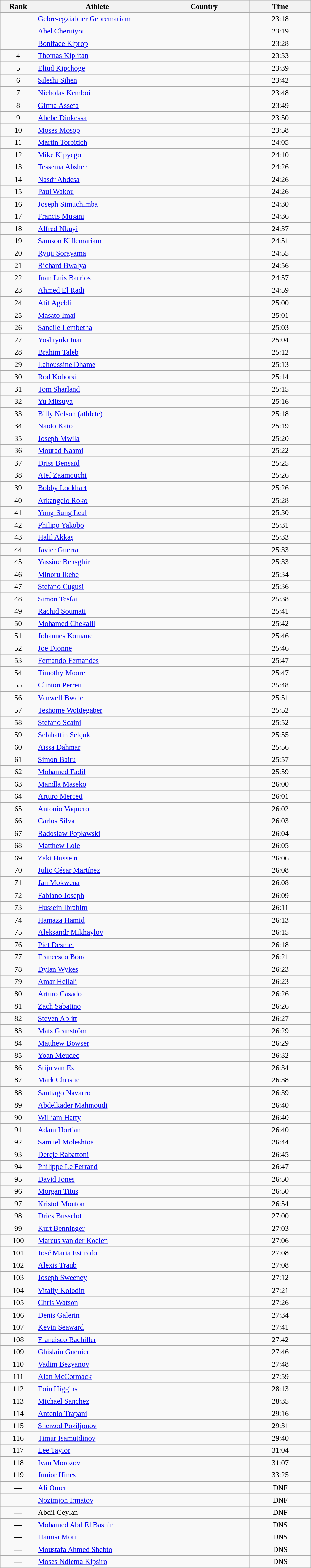<table class="wikitable sortable" style=" text-align:center; font-size:95%;" width="50%">
<tr>
<th width=5%>Rank</th>
<th width=20%>Athlete</th>
<th width=15%>Country</th>
<th width=10%>Time</th>
</tr>
<tr>
<td align=center></td>
<td align=left><a href='#'>Gebre-egziabher Gebremariam</a></td>
<td align=left></td>
<td>23:18</td>
</tr>
<tr>
<td align=center></td>
<td align=left><a href='#'>Abel Cheruiyot</a></td>
<td align=left></td>
<td>23:19</td>
</tr>
<tr>
<td align=center></td>
<td align=left><a href='#'>Boniface Kiprop</a></td>
<td align=left></td>
<td>23:28</td>
</tr>
<tr>
<td align=center>4</td>
<td align=left><a href='#'>Thomas Kiplitan</a></td>
<td align=left></td>
<td>23:33</td>
</tr>
<tr>
<td align=center>5</td>
<td align=left><a href='#'>Eliud Kipchoge</a></td>
<td align=left></td>
<td>23:39</td>
</tr>
<tr>
<td align=center>6</td>
<td align=left><a href='#'>Sileshi Sihen</a></td>
<td align=left></td>
<td>23:42</td>
</tr>
<tr>
<td align=center>7</td>
<td align=left><a href='#'>Nicholas Kemboi</a></td>
<td align=left></td>
<td>23:48</td>
</tr>
<tr>
<td align=center>8</td>
<td align=left><a href='#'>Girma Assefa</a></td>
<td align=left></td>
<td>23:49</td>
</tr>
<tr>
<td align=center>9</td>
<td align=left><a href='#'>Abebe Dinkessa</a></td>
<td align=left></td>
<td>23:50</td>
</tr>
<tr>
<td align=center>10</td>
<td align=left><a href='#'>Moses Mosop</a></td>
<td align=left></td>
<td>23:58</td>
</tr>
<tr>
<td align=center>11</td>
<td align=left><a href='#'>Martin Toroitich</a></td>
<td align=left></td>
<td>24:05</td>
</tr>
<tr>
<td align=center>12</td>
<td align=left><a href='#'>Mike Kipyego</a></td>
<td align=left></td>
<td>24:10</td>
</tr>
<tr>
<td align=center>13</td>
<td align=left><a href='#'>Tessema Absher</a></td>
<td align=left></td>
<td>24:26</td>
</tr>
<tr>
<td align=center>14</td>
<td align=left><a href='#'>Nasdr Abdesa</a></td>
<td align=left></td>
<td>24:26</td>
</tr>
<tr>
<td align=center>15</td>
<td align=left><a href='#'>Paul Wakou</a></td>
<td align=left></td>
<td>24:26</td>
</tr>
<tr>
<td align=center>16</td>
<td align=left><a href='#'>Joseph Simuchimba</a></td>
<td align=left></td>
<td>24:30</td>
</tr>
<tr>
<td align=center>17</td>
<td align=left><a href='#'>Francis Musani</a></td>
<td align=left></td>
<td>24:36</td>
</tr>
<tr>
<td align=center>18</td>
<td align=left><a href='#'>Alfred Nkuyi</a></td>
<td align=left></td>
<td>24:37</td>
</tr>
<tr>
<td align=center>19</td>
<td align=left><a href='#'>Samson Kiflemariam</a></td>
<td align=left></td>
<td>24:51</td>
</tr>
<tr>
<td align=center>20</td>
<td align=left><a href='#'>Ryuji Sorayama</a></td>
<td align=left></td>
<td>24:55</td>
</tr>
<tr>
<td align=center>21</td>
<td align=left><a href='#'>Richard Bwalya</a></td>
<td align=left></td>
<td>24:56</td>
</tr>
<tr>
<td align=center>22</td>
<td align=left><a href='#'>Juan Luis Barrios</a></td>
<td align=left></td>
<td>24:57</td>
</tr>
<tr>
<td align=center>23</td>
<td align=left><a href='#'>Ahmed El Radi</a></td>
<td align=left></td>
<td>24:59</td>
</tr>
<tr>
<td align=center>24</td>
<td align=left><a href='#'>Atif Agebli</a></td>
<td align=left></td>
<td>25:00</td>
</tr>
<tr>
<td align=center>25</td>
<td align=left><a href='#'>Masato Imai</a></td>
<td align=left></td>
<td>25:01</td>
</tr>
<tr>
<td align=center>26</td>
<td align=left><a href='#'>Sandile Lembetha</a></td>
<td align=left></td>
<td>25:03</td>
</tr>
<tr>
<td align=center>27</td>
<td align=left><a href='#'>Yoshiyuki Inai</a></td>
<td align=left></td>
<td>25:04</td>
</tr>
<tr>
<td align=center>28</td>
<td align=left><a href='#'>Brahim Taleb</a></td>
<td align=left></td>
<td>25:12</td>
</tr>
<tr>
<td align=center>29</td>
<td align=left><a href='#'>Lahoussine Dhame</a></td>
<td align=left></td>
<td>25:13</td>
</tr>
<tr>
<td align=center>30</td>
<td align=left><a href='#'>Rod Koborsi</a></td>
<td align=left></td>
<td>25:14</td>
</tr>
<tr>
<td align=center>31</td>
<td align=left><a href='#'>Tom Sharland</a></td>
<td align=left></td>
<td>25:15</td>
</tr>
<tr>
<td align=center>32</td>
<td align=left><a href='#'>Yu Mitsuya</a></td>
<td align=left></td>
<td>25:16</td>
</tr>
<tr>
<td align=center>33</td>
<td align=left><a href='#'>Billy Nelson (athlete)</a></td>
<td align=left></td>
<td>25:18</td>
</tr>
<tr>
<td align=center>34</td>
<td align=left><a href='#'>Naoto Kato</a></td>
<td align=left></td>
<td>25:19</td>
</tr>
<tr>
<td align=center>35</td>
<td align=left><a href='#'>Joseph Mwila</a></td>
<td align=left></td>
<td>25:20</td>
</tr>
<tr>
<td align=center>36</td>
<td align=left><a href='#'>Mourad Naami</a></td>
<td align=left></td>
<td>25:22</td>
</tr>
<tr>
<td align=center>37</td>
<td align=left><a href='#'>Driss Bensaïd</a></td>
<td align=left></td>
<td>25:25</td>
</tr>
<tr>
<td align=center>38</td>
<td align=left><a href='#'>Atef Zaamouchi</a></td>
<td align=left></td>
<td>25:26</td>
</tr>
<tr>
<td align=center>39</td>
<td align=left><a href='#'>Bobby Lockhart</a></td>
<td align=left></td>
<td>25:26</td>
</tr>
<tr>
<td align=center>40</td>
<td align=left><a href='#'>Arkangelo Roko</a></td>
<td align=left></td>
<td>25:28</td>
</tr>
<tr>
<td align=center>41</td>
<td align=left><a href='#'>Yong-Sung Leal</a></td>
<td align=left></td>
<td>25:30</td>
</tr>
<tr>
<td align=center>42</td>
<td align=left><a href='#'>Philipo Yakobo</a></td>
<td align=left></td>
<td>25:31</td>
</tr>
<tr>
<td align=center>43</td>
<td align=left><a href='#'>Halil Akkaş</a></td>
<td align=left></td>
<td>25:33</td>
</tr>
<tr>
<td align=center>44</td>
<td align=left><a href='#'>Javier Guerra</a></td>
<td align=left></td>
<td>25:33</td>
</tr>
<tr>
<td align=center>45</td>
<td align=left><a href='#'>Yassine Bensghir</a></td>
<td align=left></td>
<td>25:33</td>
</tr>
<tr>
<td align=center>46</td>
<td align=left><a href='#'>Minoru Ikebe</a></td>
<td align=left></td>
<td>25:34</td>
</tr>
<tr>
<td align=center>47</td>
<td align=left><a href='#'>Stefano Cugusi</a></td>
<td align=left></td>
<td>25:36</td>
</tr>
<tr>
<td align=center>48</td>
<td align=left><a href='#'>Simon Tesfai</a></td>
<td align=left></td>
<td>25:38</td>
</tr>
<tr>
<td align=center>49</td>
<td align=left><a href='#'>Rachid Soumati</a></td>
<td align=left></td>
<td>25:41</td>
</tr>
<tr>
<td align=center>50</td>
<td align=left><a href='#'>Mohamed Chekalil</a></td>
<td align=left></td>
<td>25:42</td>
</tr>
<tr>
<td align=center>51</td>
<td align=left><a href='#'>Johannes Komane</a></td>
<td align=left></td>
<td>25:46</td>
</tr>
<tr>
<td align=center>52</td>
<td align=left><a href='#'>Joe Dionne</a></td>
<td align=left></td>
<td>25:46</td>
</tr>
<tr>
<td align=center>53</td>
<td align=left><a href='#'>Fernando Fernandes</a></td>
<td align=left></td>
<td>25:47</td>
</tr>
<tr>
<td align=center>54</td>
<td align=left><a href='#'>Timothy Moore</a></td>
<td align=left></td>
<td>25:47</td>
</tr>
<tr>
<td align=center>55</td>
<td align=left><a href='#'>Clinton Perrett</a></td>
<td align=left></td>
<td>25:48</td>
</tr>
<tr>
<td align=center>56</td>
<td align=left><a href='#'>Vanwell Bwale</a></td>
<td align=left></td>
<td>25:51</td>
</tr>
<tr>
<td align=center>57</td>
<td align=left><a href='#'>Teshome Woldegaber</a></td>
<td align=left></td>
<td>25:52</td>
</tr>
<tr>
<td align=center>58</td>
<td align=left><a href='#'>Stefano Scaini</a></td>
<td align=left></td>
<td>25:52</td>
</tr>
<tr>
<td align=center>59</td>
<td align=left><a href='#'>Selahattin Selçuk</a></td>
<td align=left></td>
<td>25:55</td>
</tr>
<tr>
<td align=center>60</td>
<td align=left><a href='#'>Aïssa Dahmar</a></td>
<td align=left></td>
<td>25:56</td>
</tr>
<tr>
<td align=center>61</td>
<td align=left><a href='#'>Simon Bairu</a></td>
<td align=left></td>
<td>25:57</td>
</tr>
<tr>
<td align=center>62</td>
<td align=left><a href='#'>Mohamed Fadil</a></td>
<td align=left></td>
<td>25:59</td>
</tr>
<tr>
<td align=center>63</td>
<td align=left><a href='#'>Mandla Maseko</a></td>
<td align=left></td>
<td>26:00</td>
</tr>
<tr>
<td align=center>64</td>
<td align=left><a href='#'>Arturo Merced</a></td>
<td align=left></td>
<td>26:01</td>
</tr>
<tr>
<td align=center>65</td>
<td align=left><a href='#'>Antonio Vaquero</a></td>
<td align=left></td>
<td>26:02</td>
</tr>
<tr>
<td align=center>66</td>
<td align=left><a href='#'>Carlos Silva</a></td>
<td align=left></td>
<td>26:03</td>
</tr>
<tr>
<td align=center>67</td>
<td align=left><a href='#'>Radosław Popławski</a></td>
<td align=left></td>
<td>26:04</td>
</tr>
<tr>
<td align=center>68</td>
<td align=left><a href='#'>Matthew Lole</a></td>
<td align=left></td>
<td>26:05</td>
</tr>
<tr>
<td align=center>69</td>
<td align=left><a href='#'>Zaki Hussein</a></td>
<td align=left></td>
<td>26:06</td>
</tr>
<tr>
<td align=center>70</td>
<td align=left><a href='#'>Julio César Martínez</a></td>
<td align=left></td>
<td>26:08</td>
</tr>
<tr>
<td align=center>71</td>
<td align=left><a href='#'>Jan Mokwena</a></td>
<td align=left></td>
<td>26:08</td>
</tr>
<tr>
<td align=center>72</td>
<td align=left><a href='#'>Fabiano Joseph</a></td>
<td align=left></td>
<td>26:09</td>
</tr>
<tr>
<td align=center>73</td>
<td align=left><a href='#'>Hussein Ibrahim</a></td>
<td align=left></td>
<td>26:11</td>
</tr>
<tr>
<td align=center>74</td>
<td align=left><a href='#'>Hamaza Hamid</a></td>
<td align=left></td>
<td>26:13</td>
</tr>
<tr>
<td align=center>75</td>
<td align=left><a href='#'>Aleksandr Mikhaylov</a></td>
<td align=left></td>
<td>26:15</td>
</tr>
<tr>
<td align=center>76</td>
<td align=left><a href='#'>Piet Desmet</a></td>
<td align=left></td>
<td>26:18</td>
</tr>
<tr>
<td align=center>77</td>
<td align=left><a href='#'>Francesco Bona</a></td>
<td align=left></td>
<td>26:21</td>
</tr>
<tr>
<td align=center>78</td>
<td align=left><a href='#'>Dylan Wykes</a></td>
<td align=left></td>
<td>26:23</td>
</tr>
<tr>
<td align=center>79</td>
<td align=left><a href='#'>Amar Hellali</a></td>
<td align=left></td>
<td>26:23</td>
</tr>
<tr>
<td align=center>80</td>
<td align=left><a href='#'>Arturo Casado</a></td>
<td align=left></td>
<td>26:26</td>
</tr>
<tr>
<td align=center>81</td>
<td align=left><a href='#'>Zach Sabatino</a></td>
<td align=left></td>
<td>26:26</td>
</tr>
<tr>
<td align=center>82</td>
<td align=left><a href='#'>Steven Ablitt</a></td>
<td align=left></td>
<td>26:27</td>
</tr>
<tr>
<td align=center>83</td>
<td align=left><a href='#'>Mats Granström</a></td>
<td align=left></td>
<td>26:29</td>
</tr>
<tr>
<td align=center>84</td>
<td align=left><a href='#'>Matthew Bowser</a></td>
<td align=left></td>
<td>26:29</td>
</tr>
<tr>
<td align=center>85</td>
<td align=left><a href='#'>Yoan Meudec</a></td>
<td align=left></td>
<td>26:32</td>
</tr>
<tr>
<td align=center>86</td>
<td align=left><a href='#'>Stijn van Es</a></td>
<td align=left></td>
<td>26:34</td>
</tr>
<tr>
<td align=center>87</td>
<td align=left><a href='#'>Mark Christie</a></td>
<td align=left></td>
<td>26:38</td>
</tr>
<tr>
<td align=center>88</td>
<td align=left><a href='#'>Santiago Navarro</a></td>
<td align=left></td>
<td>26:39</td>
</tr>
<tr>
<td align=center>89</td>
<td align=left><a href='#'>Abdelkader Mahmoudi</a></td>
<td align=left></td>
<td>26:40</td>
</tr>
<tr>
<td align=center>90</td>
<td align=left><a href='#'>William Harty</a></td>
<td align=left></td>
<td>26:40</td>
</tr>
<tr>
<td align=center>91</td>
<td align=left><a href='#'>Adam Hortian</a></td>
<td align=left></td>
<td>26:40</td>
</tr>
<tr>
<td align=center>92</td>
<td align=left><a href='#'>Samuel Moleshioa</a></td>
<td align=left></td>
<td>26:44</td>
</tr>
<tr>
<td align=center>93</td>
<td align=left><a href='#'>Dereje Rabattoni</a></td>
<td align=left></td>
<td>26:45</td>
</tr>
<tr>
<td align=center>94</td>
<td align=left><a href='#'>Philippe Le Ferrand</a></td>
<td align=left></td>
<td>26:47</td>
</tr>
<tr>
<td align=center>95</td>
<td align=left><a href='#'>David Jones</a></td>
<td align=left></td>
<td>26:50</td>
</tr>
<tr>
<td align=center>96</td>
<td align=left><a href='#'>Morgan Titus</a></td>
<td align=left></td>
<td>26:50</td>
</tr>
<tr>
<td align=center>97</td>
<td align=left><a href='#'>Kristof Mouton</a></td>
<td align=left></td>
<td>26:54</td>
</tr>
<tr>
<td align=center>98</td>
<td align=left><a href='#'>Dries Busselot</a></td>
<td align=left></td>
<td>27:00</td>
</tr>
<tr>
<td align=center>99</td>
<td align=left><a href='#'>Kurt Benninger</a></td>
<td align=left></td>
<td>27:03</td>
</tr>
<tr>
<td align=center>100</td>
<td align=left><a href='#'>Marcus van der Koelen</a></td>
<td align=left></td>
<td>27:06</td>
</tr>
<tr>
<td align=center>101</td>
<td align=left><a href='#'>José Maria Estirado</a></td>
<td align=left></td>
<td>27:08</td>
</tr>
<tr>
<td align=center>102</td>
<td align=left><a href='#'>Alexis Traub</a></td>
<td align=left></td>
<td>27:08</td>
</tr>
<tr>
<td align=center>103</td>
<td align=left><a href='#'>Joseph Sweeney</a></td>
<td align=left></td>
<td>27:12</td>
</tr>
<tr>
<td align=center>104</td>
<td align=left><a href='#'>Vitaliy Kolodin</a></td>
<td align=left></td>
<td>27:21</td>
</tr>
<tr>
<td align=center>105</td>
<td align=left><a href='#'>Chris Watson</a></td>
<td align=left></td>
<td>27:26</td>
</tr>
<tr>
<td align=center>106</td>
<td align=left><a href='#'>Denis Galerin</a></td>
<td align=left></td>
<td>27:34</td>
</tr>
<tr>
<td align=center>107</td>
<td align=left><a href='#'>Kevin Seaward</a></td>
<td align=left></td>
<td>27:41</td>
</tr>
<tr>
<td align=center>108</td>
<td align=left><a href='#'>Francisco Bachiller</a></td>
<td align=left></td>
<td>27:42</td>
</tr>
<tr>
<td align=center>109</td>
<td align=left><a href='#'>Ghislain Guenier</a></td>
<td align=left></td>
<td>27:46</td>
</tr>
<tr>
<td align=center>110</td>
<td align=left><a href='#'>Vadim Bezyanov</a></td>
<td align=left></td>
<td>27:48</td>
</tr>
<tr>
<td align=center>111</td>
<td align=left><a href='#'>Alan McCormack</a></td>
<td align=left></td>
<td>27:59</td>
</tr>
<tr>
<td align=center>112</td>
<td align=left><a href='#'>Eoin Higgins</a></td>
<td align=left></td>
<td>28:13</td>
</tr>
<tr>
<td align=center>113</td>
<td align=left><a href='#'>Michael Sanchez</a></td>
<td align=left></td>
<td>28:35</td>
</tr>
<tr>
<td align=center>114</td>
<td align=left><a href='#'>Antonio Trapani</a></td>
<td align=left></td>
<td>29:16</td>
</tr>
<tr>
<td align=center>115</td>
<td align=left><a href='#'>Sherzod Poziljonov</a></td>
<td align=left></td>
<td>29:31</td>
</tr>
<tr>
<td align=center>116</td>
<td align=left><a href='#'>Timur Isamutdinov</a></td>
<td align=left></td>
<td>29:40</td>
</tr>
<tr>
<td align=center>117</td>
<td align=left><a href='#'>Lee Taylor</a></td>
<td align=left></td>
<td>31:04</td>
</tr>
<tr>
<td align=center>118</td>
<td align=left><a href='#'>Ivan Morozov</a></td>
<td align=left></td>
<td>31:07</td>
</tr>
<tr>
<td align=center>119</td>
<td align=left><a href='#'>Junior Hines</a></td>
<td align=left></td>
<td>33:25</td>
</tr>
<tr>
<td align=center>—</td>
<td align=left><a href='#'>Ali Omer</a></td>
<td align=left></td>
<td>DNF</td>
</tr>
<tr>
<td align=center>—</td>
<td align=left><a href='#'>Nozimjon Irmatov</a></td>
<td align=left></td>
<td>DNF</td>
</tr>
<tr>
<td align=center>—</td>
<td align=left>Abdil Ceylan</td>
<td align=left></td>
<td>DNF</td>
</tr>
<tr>
<td align=center>—</td>
<td align=left><a href='#'>Mohamed Abd El Bashir</a></td>
<td align=left></td>
<td>DNS</td>
</tr>
<tr>
<td align=center>—</td>
<td align=left><a href='#'>Hamisi Mori</a></td>
<td align=left></td>
<td>DNS</td>
</tr>
<tr>
<td align=center>—</td>
<td align=left><a href='#'>Moustafa Ahmed Shebto</a></td>
<td align=left></td>
<td>DNS</td>
</tr>
<tr>
<td align=center>—</td>
<td align=left><a href='#'>Moses Ndiema Kipsiro</a></td>
<td align=left></td>
<td>DNS</td>
</tr>
</table>
